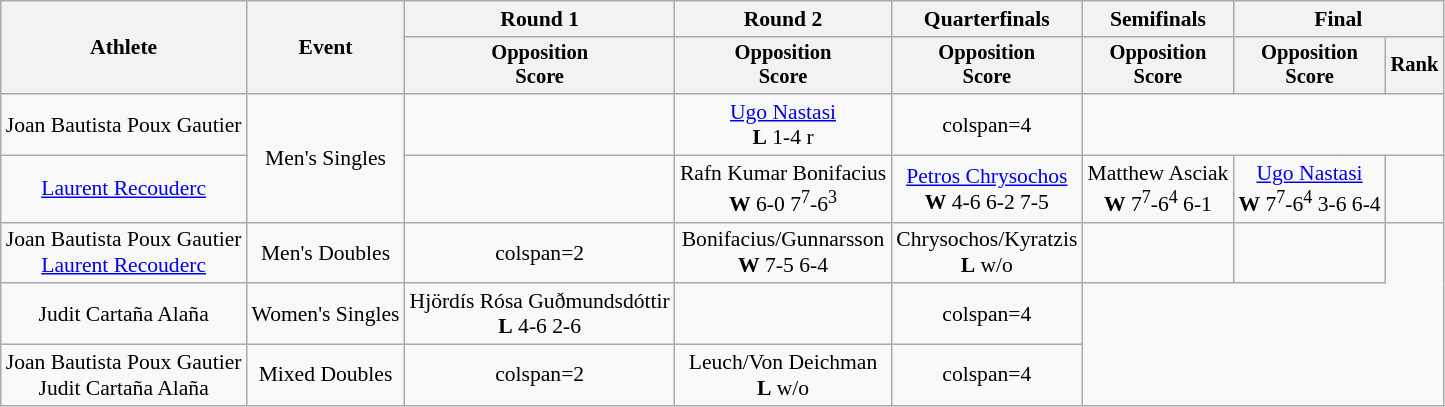<table class=wikitable style="font-size:90%">
<tr>
<th rowspan=2>Athlete</th>
<th rowspan=2>Event</th>
<th>Round 1</th>
<th>Round 2</th>
<th>Quarterfinals</th>
<th>Semifinals</th>
<th colspan=2>Final</th>
</tr>
<tr style="font-size:95%">
<th>Opposition<br>Score</th>
<th>Opposition<br>Score</th>
<th>Opposition<br>Score</th>
<th>Opposition<br>Score</th>
<th>Opposition<br>Score</th>
<th>Rank</th>
</tr>
<tr align=center>
<td>Joan Bautista Poux Gautier</td>
<td rowspan=2>Men's Singles</td>
<td></td>
<td> <a href='#'>Ugo Nastasi</a> <br> <strong>L</strong> 1-4 r</td>
<td>colspan=4 </td>
</tr>
<tr align=center>
<td><a href='#'>Laurent Recouderc</a></td>
<td></td>
<td> Rafn Kumar Bonifacius <br> <strong>W</strong> 6-0 7<sup>7</sup>-6<sup>3</sup></td>
<td> <a href='#'>Petros Chrysochos</a> <br> <strong>W</strong> 4-6 6-2 7-5</td>
<td> Matthew Asciak <br> <strong>W</strong> 7<sup>7</sup>-6<sup>4</sup> 6-1</td>
<td> <a href='#'>Ugo Nastasi</a> <br> <strong>W</strong> 7<sup>7</sup>-6<sup>4</sup> 3-6 6-4</td>
<td></td>
</tr>
<tr align=center>
<td>Joan Bautista Poux Gautier<br><a href='#'>Laurent Recouderc</a></td>
<td>Men's Doubles</td>
<td>colspan=2 </td>
<td> Bonifacius/Gunnarsson <br> <strong>W</strong> 7-5 6-4</td>
<td> Chrysochos/Kyratzis <br> <strong>L</strong> w/o</td>
<td></td>
<td></td>
</tr>
<tr align=center>
<td>Judit Cartaña Alaña</td>
<td>Women's Singles</td>
<td> Hjördís Rósa Guðmundsdóttir <br> <strong>L</strong> 4-6 2-6</td>
<td></td>
<td>colspan=4 </td>
</tr>
<tr align=center>
<td>Joan Bautista Poux Gautier<br>Judit Cartaña Alaña</td>
<td>Mixed Doubles</td>
<td>colspan=2 </td>
<td> Leuch/Von Deichman <br> <strong>L</strong> w/o</td>
<td>colspan=4 </td>
</tr>
</table>
